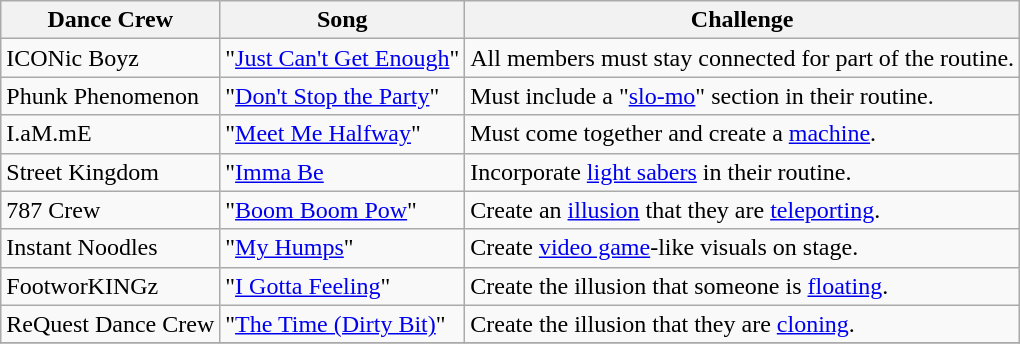<table class="wikitable">
<tr>
<th>Dance Crew</th>
<th>Song</th>
<th>Challenge</th>
</tr>
<tr>
<td>ICONic Boyz</td>
<td>"<a href='#'>Just Can't Get Enough</a>"</td>
<td>All members must stay connected for part of the routine.</td>
</tr>
<tr>
<td>Phunk Phenomenon</td>
<td>"<a href='#'>Don't Stop the Party</a>"</td>
<td>Must include a "<a href='#'>slo-mo</a>" section in their routine.</td>
</tr>
<tr>
<td>I.aM.mE</td>
<td>"<a href='#'>Meet Me Halfway</a>"</td>
<td>Must come together and create a <a href='#'>machine</a>.</td>
</tr>
<tr>
<td>Street Kingdom</td>
<td>"<a href='#'>Imma Be</a></td>
<td>Incorporate <a href='#'>light sabers</a> in their routine.</td>
</tr>
<tr>
<td>787 Crew</td>
<td>"<a href='#'>Boom Boom Pow</a>"</td>
<td>Create an <a href='#'>illusion</a> that they are <a href='#'>teleporting</a>.</td>
</tr>
<tr>
<td>Instant Noodles</td>
<td>"<a href='#'>My Humps</a>"</td>
<td>Create <a href='#'>video game</a>-like visuals on stage.</td>
</tr>
<tr>
<td>FootworKINGz</td>
<td>"<a href='#'>I Gotta Feeling</a>"</td>
<td>Create the illusion that someone is <a href='#'>floating</a>.</td>
</tr>
<tr>
<td>ReQuest Dance Crew</td>
<td>"<a href='#'>The Time (Dirty Bit)</a>"</td>
<td>Create the illusion that they are <a href='#'>cloning</a>.</td>
</tr>
<tr>
</tr>
</table>
